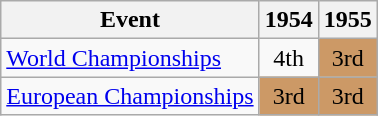<table class="wikitable">
<tr>
<th>Event</th>
<th>1954</th>
<th>1955</th>
</tr>
<tr>
<td><a href='#'>World Championships</a></td>
<td align="center">4th</td>
<td align="center" bgcolor="cc9966">3rd</td>
</tr>
<tr>
<td><a href='#'>European Championships</a></td>
<td align="center" bgcolor="cc9966">3rd</td>
<td align="center" bgcolor="cc9966">3rd</td>
</tr>
</table>
